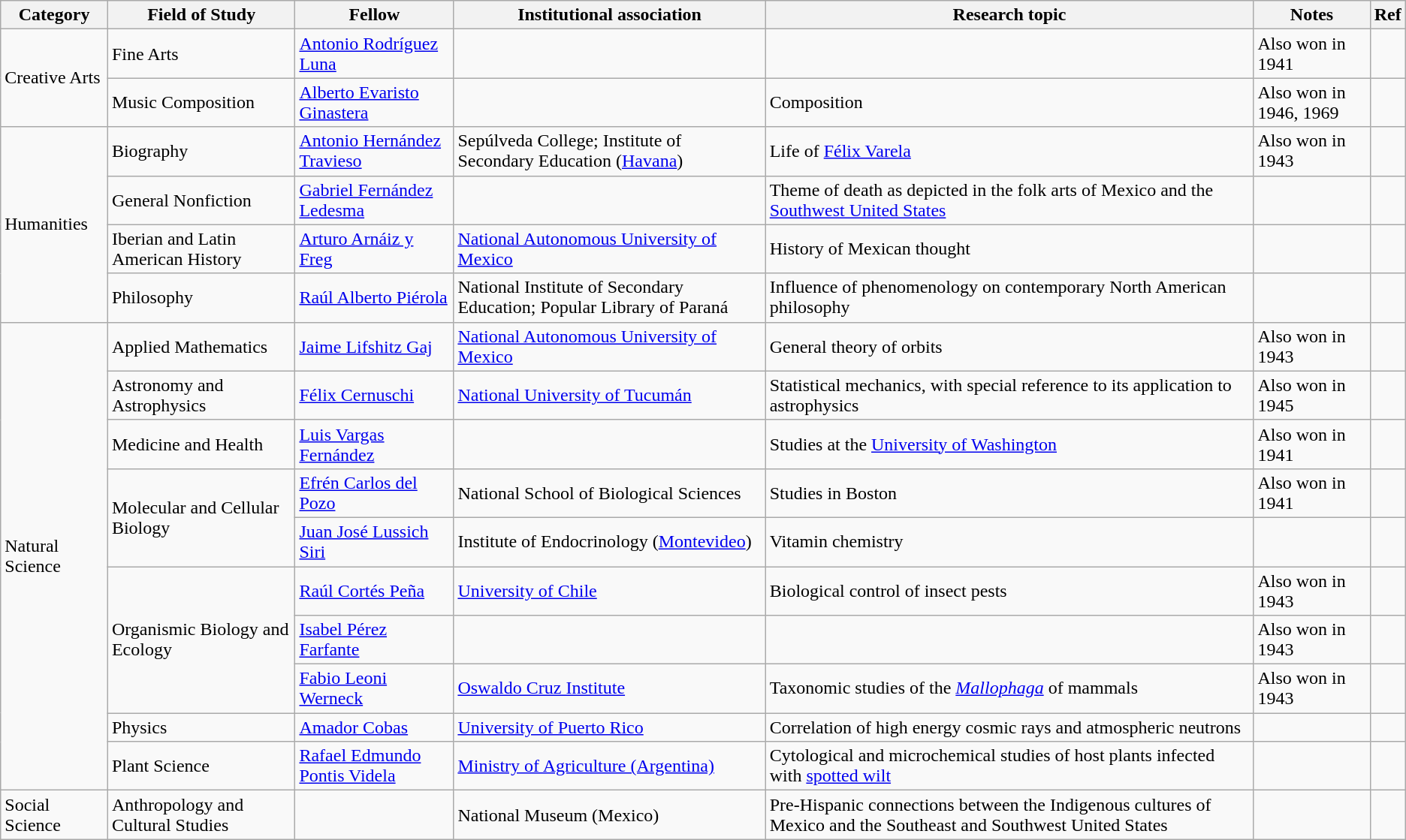<table class="wikitable sortable static-row-numbers static-row-header-text">
<tr>
<th>Category</th>
<th>Field of Study</th>
<th>Fellow</th>
<th>Institutional association </th>
<th>Research topic</th>
<th>Notes</th>
<th class="unsortable">Ref</th>
</tr>
<tr>
<td rowspan="2">Creative Arts</td>
<td>Fine Arts</td>
<td><a href='#'>Antonio Rodríguez Luna</a></td>
<td></td>
<td></td>
<td>Also won in 1941</td>
<td></td>
</tr>
<tr>
<td>Music Composition</td>
<td><a href='#'>Alberto Evaristo Ginastera</a></td>
<td></td>
<td>Composition</td>
<td>Also won in 1946, 1969</td>
<td></td>
</tr>
<tr>
<td rowspan="4">Humanities</td>
<td>Biography</td>
<td><a href='#'>Antonio Hernández Travieso</a></td>
<td>Sepúlveda College; Institute of Secondary Education (<a href='#'>Havana</a>)</td>
<td>Life of <a href='#'>Félix Varela</a></td>
<td>Also won in 1943</td>
<td></td>
</tr>
<tr>
<td>General Nonfiction</td>
<td><a href='#'>Gabriel Fernández Ledesma</a></td>
<td></td>
<td>Theme of death as depicted in the folk arts of Mexico and the <a href='#'>Southwest United States</a></td>
<td></td>
<td></td>
</tr>
<tr>
<td>Iberian and Latin American History</td>
<td><a href='#'>Arturo Arnáiz y Freg</a></td>
<td><a href='#'>National Autonomous University of Mexico</a></td>
<td>History of Mexican thought</td>
<td></td>
<td></td>
</tr>
<tr>
<td>Philosophy</td>
<td><a href='#'>Raúl Alberto Piérola</a></td>
<td>National Institute of Secondary Education; Popular Library of Paraná</td>
<td>Influence of phenomenology on contemporary North American philosophy</td>
<td></td>
<td></td>
</tr>
<tr>
<td rowspan="10">Natural Science</td>
<td>Applied Mathematics</td>
<td><a href='#'>Jaime Lifshitz Gaj</a></td>
<td><a href='#'>National Autonomous University of Mexico</a></td>
<td>General theory of orbits</td>
<td>Also won in 1943</td>
<td></td>
</tr>
<tr>
<td>Astronomy and Astrophysics</td>
<td><a href='#'>Félix Cernuschi</a></td>
<td><a href='#'>National University of Tucumán</a></td>
<td>Statistical mechanics, with special reference to its application to astrophysics</td>
<td>Also won in 1945</td>
<td></td>
</tr>
<tr>
<td>Medicine and Health</td>
<td><a href='#'>Luis Vargas Fernández</a></td>
<td></td>
<td>Studies at the <a href='#'>University of Washington</a></td>
<td>Also won in 1941</td>
<td></td>
</tr>
<tr>
<td rowspan="2">Molecular and Cellular Biology</td>
<td><a href='#'>Efrén Carlos del Pozo</a></td>
<td>National School of Biological Sciences</td>
<td>Studies in Boston</td>
<td>Also won in 1941</td>
<td></td>
</tr>
<tr>
<td><a href='#'>Juan José Lussich Siri</a></td>
<td>Institute of Endocrinology (<a href='#'>Montevideo</a>)</td>
<td>Vitamin chemistry</td>
<td></td>
<td></td>
</tr>
<tr>
<td rowspan="3">Organismic Biology and Ecology</td>
<td><a href='#'>Raúl Cortés Peña</a></td>
<td><a href='#'>University of Chile</a></td>
<td>Biological control of insect pests</td>
<td>Also won in 1943</td>
<td></td>
</tr>
<tr>
<td><a href='#'>Isabel Pérez Farfante</a></td>
<td></td>
<td></td>
<td>Also won in 1943</td>
<td></td>
</tr>
<tr>
<td><a href='#'>Fabio Leoni Werneck</a></td>
<td><a href='#'>Oswaldo Cruz Institute</a></td>
<td>Taxonomic studies of the <em><a href='#'>Mallophaga</a></em> of mammals</td>
<td>Also won in 1943</td>
<td></td>
</tr>
<tr>
<td>Physics</td>
<td><a href='#'>Amador Cobas</a></td>
<td><a href='#'>University of Puerto Rico</a></td>
<td>Correlation of high energy cosmic rays and atmospheric neutrons</td>
<td></td>
<td></td>
</tr>
<tr>
<td>Plant Science</td>
<td><a href='#'>Rafael Edmundo Pontis Videla</a></td>
<td><a href='#'>Ministry of Agriculture (Argentina)</a></td>
<td>Cytological and microchemical studies of host plants infected with <a href='#'>spotted wilt</a></td>
<td></td>
<td></td>
</tr>
<tr>
<td>Social Science</td>
<td>Anthropology and Cultural Studies</td>
<td></td>
<td>National Museum (Mexico)</td>
<td>Pre-Hispanic connections between the Indigenous cultures of Mexico and the Southeast and Southwest United States</td>
<td></td>
<td></td>
</tr>
</table>
